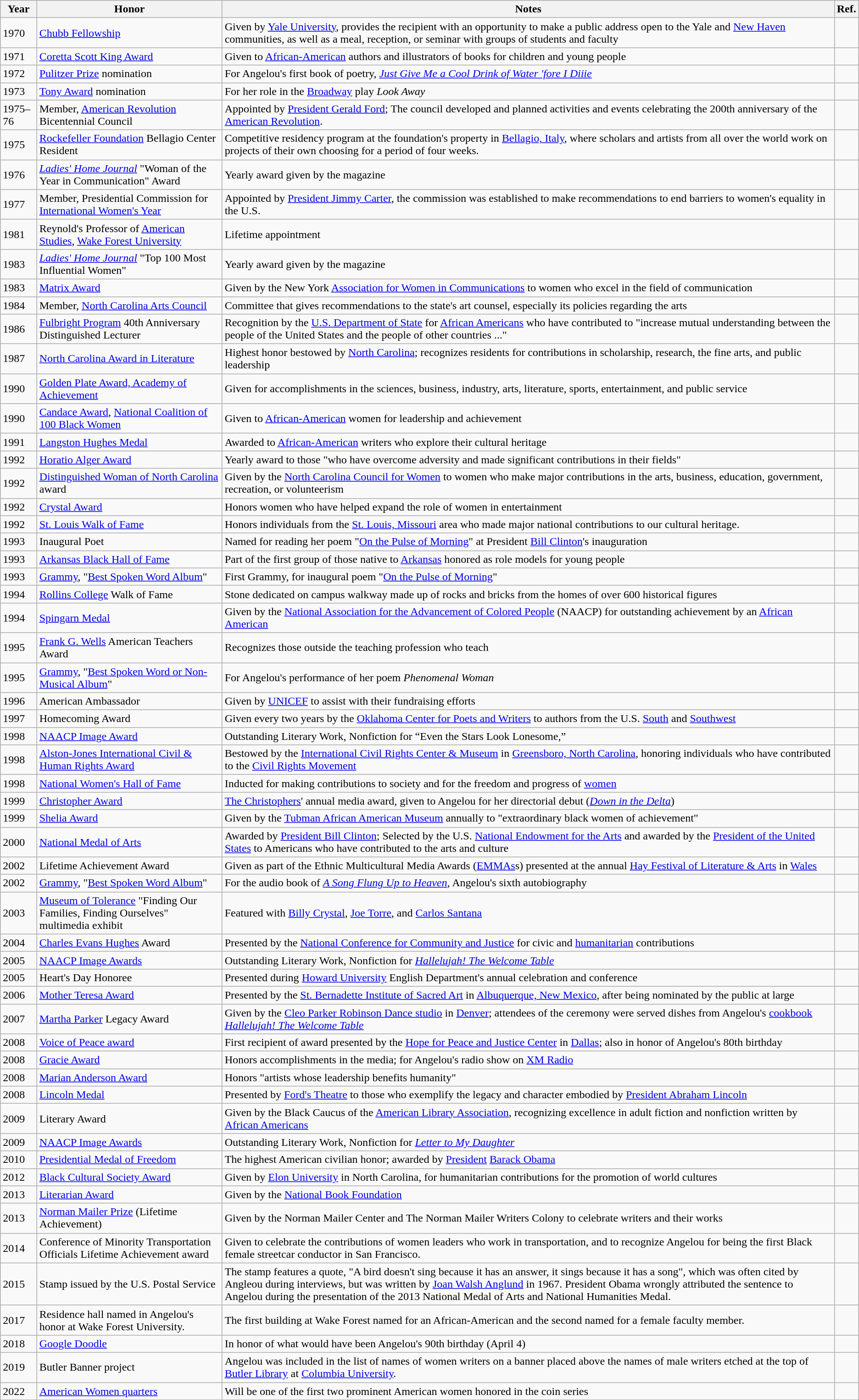<table class="wikitable sortable">
<tr>
<th scope="col">Year</th>
<th scope="col">Honor</th>
<th class="unsortable" scope="col">Notes</th>
<th class="unsortable" scope="col">Ref.</th>
</tr>
<tr>
<td>1970</td>
<td><a href='#'>Chubb Fellowship</a></td>
<td>Given by <a href='#'>Yale University</a>, provides the recipient with an opportunity to make a public address open to the Yale and <a href='#'>New Haven</a> communities, as well as a meal, reception, or seminar with groups of students and faculty</td>
<td style="text-align:center;"></td>
</tr>
<tr>
<td>1971</td>
<td><a href='#'>Coretta Scott King Award</a></td>
<td>Given to <a href='#'>African-American</a> authors and illustrators of books for children and young people</td>
<td style="text-align:center;"></td>
</tr>
<tr>
<td>1972</td>
<td><a href='#'>Pulitzer Prize</a> nomination</td>
<td>For Angelou's first book of poetry, <em><a href='#'>Just Give Me a Cool Drink of Water 'fore I Diiie</a></em></td>
<td style="text-align:center;"></td>
</tr>
<tr>
<td>1973</td>
<td><a href='#'>Tony Award</a> nomination</td>
<td>For her role in the <a href='#'>Broadway</a> play <em>Look Away</em></td>
<td style="text-align:center;"></td>
</tr>
<tr>
<td>1975–76</td>
<td>Member, <a href='#'>American Revolution</a> Bicentennial Council</td>
<td>Appointed by <a href='#'>President Gerald Ford</a>; The council developed and planned activities and events celebrating the 200th anniversary of the <a href='#'>American Revolution</a>.</td>
<td style="text-align:center;"></td>
</tr>
<tr>
<td>1975</td>
<td><a href='#'>Rockefeller Foundation</a> Bellagio Center Resident</td>
<td>Competitive residency program at the foundation's property in <a href='#'>Bellagio, Italy</a>, where scholars and artists from all over the world work on projects of their own choosing for a period of four weeks.</td>
<td style="text-align:center;"></td>
</tr>
<tr>
<td>1976</td>
<td><em><a href='#'>Ladies' Home Journal</a></em> "Woman of the Year in Communication" Award</td>
<td>Yearly award given by the magazine</td>
<td style="text-align:center;"></td>
</tr>
<tr>
<td>1977</td>
<td>Member, Presidential Commission for <a href='#'>International Women's Year</a></td>
<td>Appointed by <a href='#'>President Jimmy Carter</a>, the commission was established to make recommendations to end barriers to women's equality in the U.S.</td>
<td style="text-align:center;"></td>
</tr>
<tr>
<td>1981</td>
<td>Reynold's Professor of <a href='#'>American Studies</a>, <a href='#'>Wake Forest University</a></td>
<td>Lifetime appointment</td>
<td style="text-align:center;"></td>
</tr>
<tr>
<td>1983</td>
<td><em><a href='#'>Ladies' Home Journal</a></em> "Top 100 Most Influential Women"</td>
<td>Yearly award given by the magazine</td>
<td style="text-align:center;"></td>
</tr>
<tr>
<td>1983</td>
<td><a href='#'>Matrix Award</a></td>
<td>Given by the New York <a href='#'>Association for Women in Communications</a> to women who excel in the field of communication</td>
<td style="text-align:center;"></td>
</tr>
<tr>
<td>1984</td>
<td>Member, <a href='#'>North Carolina Arts Council</a></td>
<td>Committee that gives recommendations to the state's art counsel, especially its policies regarding the arts</td>
<td style="text-align:center;"></td>
</tr>
<tr>
<td>1986</td>
<td><a href='#'>Fulbright Program</a> 40th Anniversary Distinguished Lecturer</td>
<td>Recognition by the <a href='#'>U.S. Department of State</a> for <a href='#'>African Americans</a> who have contributed to "increase mutual understanding between the people of the United States and the people of other countries ..."</td>
<td style="text-align:center;"></td>
</tr>
<tr>
<td>1987</td>
<td><a href='#'>North Carolina Award in Literature</a></td>
<td>Highest honor bestowed by <a href='#'>North Carolina</a>; recognizes residents for contributions in scholarship, research, the fine arts, and public leadership</td>
<td style="text-align:center;"></td>
</tr>
<tr>
<td>1990</td>
<td><a href='#'>Golden Plate Award, Academy of Achievement</a></td>
<td>Given for accomplishments in the sciences, business, industry, arts, literature, sports, entertainment, and public service</td>
<td style="text-align:center;"></td>
</tr>
<tr>
<td>1990</td>
<td><a href='#'>Candace Award</a>, <a href='#'>National Coalition of 100 Black Women</a></td>
<td>Given to <a href='#'>African-American</a> women for leadership and achievement</td>
<td style="text-align:center;"></td>
</tr>
<tr>
<td>1991</td>
<td><a href='#'>Langston Hughes Medal</a></td>
<td>Awarded to <a href='#'>African-American</a> writers who explore their cultural heritage</td>
<td style="text-align:center;"></td>
</tr>
<tr>
<td>1992</td>
<td><a href='#'>Horatio Alger Award</a></td>
<td>Yearly award to those "who have overcome adversity and made significant contributions in their fields"</td>
<td style="text-align:center;"></td>
</tr>
<tr>
<td>1992</td>
<td><a href='#'>Distinguished Woman of North Carolina</a> award</td>
<td>Given by the <a href='#'>North Carolina Council for Women</a> to women who make major contributions in the arts, business, education, government, recreation, or volunteerism</td>
<td style="text-align:center;"></td>
</tr>
<tr>
<td>1992</td>
<td><a href='#'>Crystal Award</a></td>
<td>Honors women who have helped expand the role of women in entertainment</td>
<td style="text-align:center;"></td>
</tr>
<tr>
<td>1992</td>
<td><a href='#'>St. Louis Walk of Fame</a></td>
<td>Honors individuals from the <a href='#'>St. Louis, Missouri</a> area who made major national contributions to our cultural heritage.</td>
<td style="text-align:center;"></td>
</tr>
<tr>
<td>1993</td>
<td>Inaugural Poet</td>
<td>Named for reading her poem "<a href='#'>On the Pulse of Morning</a>" at President <a href='#'>Bill Clinton</a>'s inauguration</td>
<td style="text-align:center;"></td>
</tr>
<tr>
<td>1993</td>
<td><a href='#'>Arkansas Black Hall of Fame</a></td>
<td>Part of the first group of those native to <a href='#'>Arkansas</a> honored as role models for young people</td>
<td style="text-align:center;"></td>
</tr>
<tr>
<td>1993</td>
<td><a href='#'>Grammy</a>, "<a href='#'>Best Spoken Word Album</a>"</td>
<td>First Grammy, for inaugural poem "<a href='#'>On the Pulse of Morning</a>"</td>
<td style="text-align:center;"></td>
</tr>
<tr>
<td>1994</td>
<td><a href='#'>Rollins College</a> Walk of Fame</td>
<td>Stone dedicated on campus walkway made up of rocks and bricks from the homes of over 600 historical figures</td>
<td style="text-align:center;"></td>
</tr>
<tr>
<td>1994</td>
<td><a href='#'>Spingarn Medal</a></td>
<td>Given by the <a href='#'>National Association for the Advancement of Colored People</a> (NAACP) for outstanding achievement by an <a href='#'>African American</a></td>
<td style="text-align:center;"></td>
</tr>
<tr>
<td>1995</td>
<td><a href='#'>Frank G. Wells</a> American Teachers Award</td>
<td>Recognizes those outside the teaching profession who teach</td>
<td style="text-align:center;"></td>
</tr>
<tr>
<td>1995</td>
<td><a href='#'>Grammy</a>, "<a href='#'>Best Spoken Word or Non-Musical Album</a>"</td>
<td>For Angelou's performance of her poem <em>Phenomenal Woman</em></td>
<td style="text-align:center;"></td>
</tr>
<tr>
<td>1996</td>
<td>American Ambassador</td>
<td>Given by <a href='#'>UNICEF</a> to assist with their fundraising efforts</td>
<td style="text-align:center;"></td>
</tr>
<tr>
<td>1997</td>
<td>Homecoming Award</td>
<td>Given every two years by the <a href='#'>Oklahoma Center for Poets and Writers</a> to authors from the U.S. <a href='#'>South</a> and <a href='#'>Southwest</a></td>
<td style="text-align:center;"></td>
</tr>
<tr>
<td>1998</td>
<td><a href='#'>NAACP Image Award</a></td>
<td>Outstanding Literary Work, Nonfiction for “Even the Stars Look Lonesome,”</td>
<td style="text-align:center;"></td>
</tr>
<tr>
<td>1998</td>
<td><a href='#'>Alston-Jones International Civil & Human Rights Award</a></td>
<td>Bestowed by the <a href='#'>International Civil Rights Center & Museum</a> in <a href='#'>Greensboro, North Carolina</a>, honoring individuals who have contributed to the <a href='#'>Civil Rights Movement</a></td>
<td style="text-align:center;"></td>
</tr>
<tr>
<td>1998</td>
<td><a href='#'>National Women's Hall of Fame</a></td>
<td>Inducted for making contributions to society and for the freedom and progress of <a href='#'>women</a></td>
<td style="text-align:center;"></td>
</tr>
<tr>
<td>1999</td>
<td><a href='#'>Christopher Award</a></td>
<td><a href='#'>The Christophers</a>' annual media award, given to Angelou for her directorial debut (<em><a href='#'>Down in the Delta</a></em>)</td>
<td style="text-align:center;"></td>
</tr>
<tr>
<td>1999</td>
<td><a href='#'>Shelia Award</a></td>
<td>Given by the <a href='#'>Tubman African American Museum</a> annually to "extraordinary black women of achievement"</td>
<td style="text-align:center;"></td>
</tr>
<tr>
<td>2000</td>
<td><a href='#'>National Medal of Arts</a></td>
<td>Awarded by <a href='#'>President Bill Clinton</a>; Selected by the U.S. <a href='#'>National Endowment for the Arts</a> and awarded by the <a href='#'>President of the United States</a> to Americans who have contributed to the arts and culture</td>
<td style="text-align:center;"></td>
</tr>
<tr>
<td>2002</td>
<td>Lifetime Achievement Award</td>
<td>Given as part of the Ethnic Multicultural Media Awards (<a href='#'>EMMAs</a>s) presented at the annual <a href='#'>Hay Festival of Literature & Arts</a> in <a href='#'>Wales</a></td>
<td style="text-align:center;"></td>
</tr>
<tr>
<td>2002</td>
<td><a href='#'>Grammy</a>, "<a href='#'>Best Spoken Word Album</a>"</td>
<td>For the audio book of <em><a href='#'>A Song Flung Up to Heaven</a>,</em> Angelou's sixth autobiography</td>
<td style="text-align:center;"></td>
</tr>
<tr>
<td>2003</td>
<td><a href='#'>Museum of Tolerance</a> "Finding Our Families, Finding Ourselves" multimedia exhibit</td>
<td>Featured with <a href='#'>Billy Crystal</a>, <a href='#'>Joe Torre</a>, and <a href='#'>Carlos Santana</a></td>
<td style="text-align:center;"></td>
</tr>
<tr>
<td>2004</td>
<td><a href='#'>Charles Evans Hughes</a> Award</td>
<td>Presented by the <a href='#'>National Conference for Community and Justice</a> for civic and <a href='#'>humanitarian</a> contributions</td>
<td style="text-align:center;"></td>
</tr>
<tr>
<td>2005</td>
<td><a href='#'>NAACP Image Awards</a></td>
<td>Outstanding Literary Work, Nonfiction for <em><a href='#'>Hallelujah! The Welcome Table</a></em></td>
<td style="text-align:center;"></td>
</tr>
<tr>
<td>2005</td>
<td>Heart's Day Honoree</td>
<td>Presented during <a href='#'>Howard University</a> English Department's annual celebration and conference</td>
<td style="text-align:center;"></td>
</tr>
<tr>
<td>2006</td>
<td><a href='#'>Mother Teresa Award</a></td>
<td>Presented by the <a href='#'>St. Bernadette Institute of Sacred Art</a> in <a href='#'>Albuquerque, New Mexico</a>, after being nominated by the public at large</td>
<td style="text-align:center;"></td>
</tr>
<tr>
<td>2007</td>
<td><a href='#'>Martha Parker</a> Legacy Award</td>
<td>Given by the <a href='#'>Cleo Parker Robinson Dance studio</a> in <a href='#'>Denver</a>; attendees of the ceremony were served dishes from Angelou's <a href='#'>cookbook</a> <em><a href='#'>Hallelujah! The Welcome Table</a></em></td>
<td style="text-align:center;"></td>
</tr>
<tr>
<td>2008</td>
<td><a href='#'>Voice of Peace award</a></td>
<td>First recipient of award presented by the <a href='#'>Hope for Peace and Justice Center</a> in <a href='#'>Dallas</a>; also in honor of Angelou's 80th birthday</td>
<td style="text-align:center;"></td>
</tr>
<tr>
<td>2008</td>
<td><a href='#'>Gracie Award</a></td>
<td>Honors accomplishments in the media; for Angelou's radio show on <a href='#'>XM Radio</a></td>
<td style="text-align:center;"></td>
</tr>
<tr>
<td>2008</td>
<td><a href='#'>Marian Anderson Award</a></td>
<td>Honors "artists whose leadership benefits humanity"</td>
<td style="text-align:center;"></td>
</tr>
<tr>
<td>2008</td>
<td><a href='#'>Lincoln Medal</a></td>
<td>Presented by <a href='#'>Ford's Theatre</a> to those who exemplify the legacy and character embodied by <a href='#'>President Abraham Lincoln</a></td>
<td style="text-align:center;"></td>
</tr>
<tr>
<td>2009</td>
<td>Literary Award</td>
<td>Given by the Black Caucus of the <a href='#'>American Library Association</a>, recognizing excellence in adult fiction and nonfiction written by <a href='#'>African Americans</a></td>
<td style="text-align:center;"></td>
</tr>
<tr>
<td>2009</td>
<td><a href='#'>NAACP Image Awards</a></td>
<td>Outstanding Literary Work, Nonfiction for <em><a href='#'>Letter to My Daughter</a></em></td>
<td style="text-align:center;"></td>
</tr>
<tr>
<td>2010</td>
<td><a href='#'>Presidential Medal of Freedom</a></td>
<td>The highest American civilian honor; awarded by <a href='#'>President</a> <a href='#'>Barack Obama</a></td>
<td style="text-align:center;"></td>
</tr>
<tr>
<td>2012</td>
<td><a href='#'>Black Cultural Society Award</a></td>
<td>Given by <a href='#'>Elon University</a> in North Carolina, for humanitarian contributions for the promotion of world cultures</td>
<td style="text-align:center;"></td>
</tr>
<tr>
<td>2013</td>
<td><a href='#'>Literarian Award</a></td>
<td>Given by the <a href='#'>National Book Foundation</a></td>
<td style="text-align:center;"></td>
</tr>
<tr>
<td>2013</td>
<td><a href='#'>Norman Mailer Prize</a> (Lifetime Achievement)</td>
<td>Given by the Norman Mailer Center and The Norman Mailer Writers Colony to celebrate writers and their works</td>
<td style="text-align:center;"></td>
</tr>
<tr>
<td>2014</td>
<td>Conference of Minority Transportation Officials Lifetime Achievement award</td>
<td>Given to celebrate the contributions of women leaders who work in transportation, and to recognize Angelou for being the first Black female streetcar conductor in San Francisco.</td>
<td></td>
</tr>
<tr>
<td>2015</td>
<td>Stamp issued by the U.S. Postal Service</td>
<td>The stamp features a quote, "A bird doesn't sing because it has an answer, it sings because it has a song", which was often cited by Angleou during interviews, but was written by <a href='#'>Joan Walsh Anglund</a> in 1967. President Obama wrongly attributed the sentence to Angelou during the presentation of the 2013 National Medal of Arts and National Humanities Medal.</td>
<td style="text-align:center;"></td>
</tr>
<tr>
<td>2017</td>
<td>Residence hall named in Angelou's honor at Wake Forest University.</td>
<td>The first building at Wake Forest named for an African-American and the second named for a female faculty member.</td>
<td style="text-align:center;"></td>
</tr>
<tr>
<td>2018</td>
<td><a href='#'>Google Doodle</a></td>
<td>In honor of what would have been Angelou's 90th birthday (April 4)</td>
<td style="text-align:center;"></td>
</tr>
<tr>
<td>2019</td>
<td>Butler Banner project</td>
<td>Angelou was included in the list of names of women writers on a banner placed above the names of male writers etched at the top of <a href='#'>Butler Library</a> at <a href='#'>Columbia University</a>.</td>
<td style="text-align:center;"></td>
</tr>
<tr>
<td>2022</td>
<td><a href='#'>American Women quarters</a></td>
<td>Will be one of the first two prominent American women honored in the coin series</td>
<td></td>
</tr>
</table>
